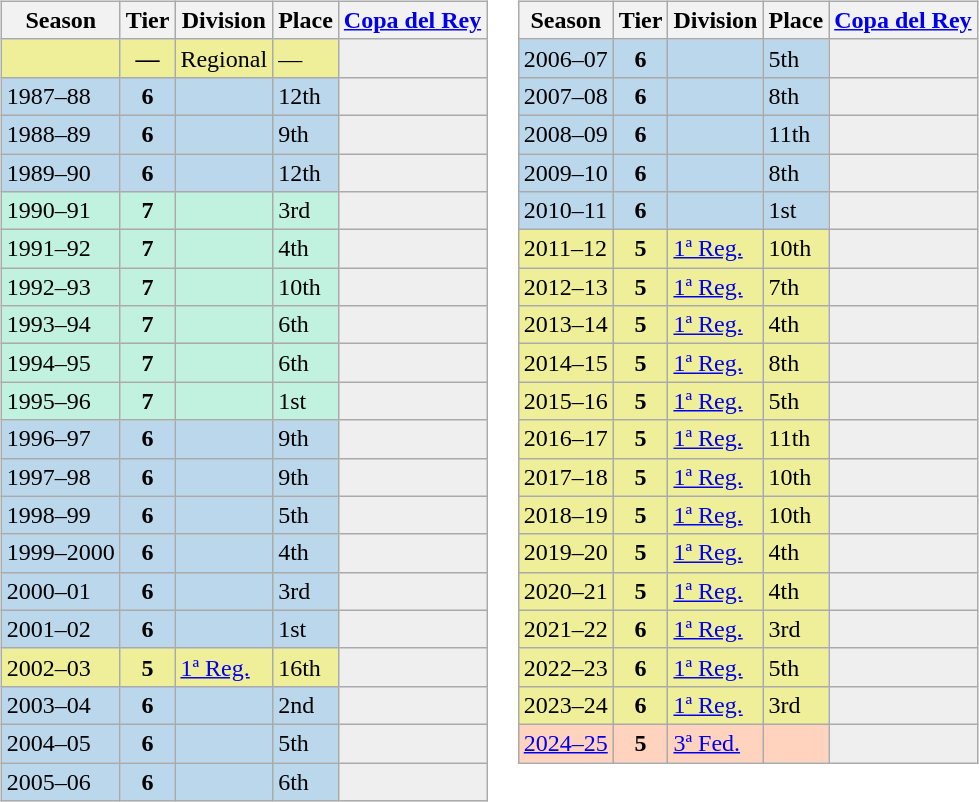<table>
<tr>
<td valign="top" width=0%><br><table class="wikitable">
<tr style="background:#f0f6fa;">
<th>Season</th>
<th>Tier</th>
<th>Division</th>
<th>Place</th>
<th><a href='#'>Copa del Rey</a></th>
</tr>
<tr>
<td style="background:#EFEF99;"></td>
<th style="background:#EFEF99;">—</th>
<td style="background:#EFEF99;">Regional</td>
<td style="background:#EFEF99;">—</td>
<th style="background:#EFEFEF;"></th>
</tr>
<tr>
<td style="background:#BBD7EC;">1987–88</td>
<th style="background:#BBD7EC;">6</th>
<td style="background:#BBD7EC;"></td>
<td style="background:#BBD7EC;">12th</td>
<th style="background:#EFEFEF;"></th>
</tr>
<tr>
<td style="background:#BBD7EC;">1988–89</td>
<th style="background:#BBD7EC;">6</th>
<td style="background:#BBD7EC;"></td>
<td style="background:#BBD7EC;">9th</td>
<th style="background:#EFEFEF;"></th>
</tr>
<tr>
<td style="background:#BBD7EC;">1989–90</td>
<th style="background:#BBD7EC;">6</th>
<td style="background:#BBD7EC;"></td>
<td style="background:#BBD7EC;">12th</td>
<th style="background:#EFEFEF;"></th>
</tr>
<tr>
<td style="background:#C0F2DF;">1990–91</td>
<th style="background:#C0F2DF;">7</th>
<td style="background:#C0F2DF;"></td>
<td style="background:#C0F2DF;">3rd</td>
<th style="background:#efefef;"></th>
</tr>
<tr>
<td style="background:#C0F2DF;">1991–92</td>
<th style="background:#C0F2DF;">7</th>
<td style="background:#C0F2DF;"></td>
<td style="background:#C0F2DF;">4th</td>
<th style="background:#efefef;"></th>
</tr>
<tr>
<td style="background:#C0F2DF;">1992–93</td>
<th style="background:#C0F2DF;">7</th>
<td style="background:#C0F2DF;"></td>
<td style="background:#C0F2DF;">10th</td>
<th style="background:#efefef;"></th>
</tr>
<tr>
<td style="background:#C0F2DF;">1993–94</td>
<th style="background:#C0F2DF;">7</th>
<td style="background:#C0F2DF;"></td>
<td style="background:#C0F2DF;">6th</td>
<th style="background:#efefef;"></th>
</tr>
<tr>
<td style="background:#C0F2DF;">1994–95</td>
<th style="background:#C0F2DF;">7</th>
<td style="background:#C0F2DF;"></td>
<td style="background:#C0F2DF;">6th</td>
<th style="background:#efefef;"></th>
</tr>
<tr>
<td style="background:#C0F2DF;">1995–96</td>
<th style="background:#C0F2DF;">7</th>
<td style="background:#C0F2DF;"></td>
<td style="background:#C0F2DF;">1st</td>
<th style="background:#efefef;"></th>
</tr>
<tr>
<td style="background:#BBD7EC;">1996–97</td>
<th style="background:#BBD7EC;">6</th>
<td style="background:#BBD7EC;"></td>
<td style="background:#BBD7EC;">9th</td>
<th style="background:#EFEFEF;"></th>
</tr>
<tr>
<td style="background:#BBD7EC;">1997–98</td>
<th style="background:#BBD7EC;">6</th>
<td style="background:#BBD7EC;"></td>
<td style="background:#BBD7EC;">9th</td>
<th style="background:#EFEFEF;"></th>
</tr>
<tr>
<td style="background:#BBD7EC;">1998–99</td>
<th style="background:#BBD7EC;">6</th>
<td style="background:#BBD7EC;"></td>
<td style="background:#BBD7EC;">5th</td>
<th style="background:#EFEFEF;"></th>
</tr>
<tr>
<td style="background:#BBD7EC;">1999–2000</td>
<th style="background:#BBD7EC;">6</th>
<td style="background:#BBD7EC;"></td>
<td style="background:#BBD7EC;">4th</td>
<th style="background:#EFEFEF;"></th>
</tr>
<tr>
<td style="background:#BBD7EC;">2000–01</td>
<th style="background:#BBD7EC;">6</th>
<td style="background:#BBD7EC;"></td>
<td style="background:#BBD7EC;">3rd</td>
<th style="background:#EFEFEF;"></th>
</tr>
<tr>
<td style="background:#BBD7EC;">2001–02</td>
<th style="background:#BBD7EC;">6</th>
<td style="background:#BBD7EC;"></td>
<td style="background:#BBD7EC;">1st</td>
<th style="background:#EFEFEF;"></th>
</tr>
<tr>
<td style="background:#EFEF99;">2002–03</td>
<th style="background:#EFEF99;">5</th>
<td style="background:#EFEF99;"><a href='#'>1ª Reg.</a></td>
<td style="background:#EFEF99;">16th</td>
<th style="background:#EFEFEF;"></th>
</tr>
<tr>
<td style="background:#BBD7EC;">2003–04</td>
<th style="background:#BBD7EC;">6</th>
<td style="background:#BBD7EC;"></td>
<td style="background:#BBD7EC;">2nd</td>
<th style="background:#EFEFEF;"></th>
</tr>
<tr>
<td style="background:#BBD7EC;">2004–05</td>
<th style="background:#BBD7EC;">6</th>
<td style="background:#BBD7EC;"></td>
<td style="background:#BBD7EC;">5th</td>
<th style="background:#EFEFEF;"></th>
</tr>
<tr>
<td style="background:#BBD7EC;">2005–06</td>
<th style="background:#BBD7EC;">6</th>
<td style="background:#BBD7EC;"></td>
<td style="background:#BBD7EC;">6th</td>
<th style="background:#EFEFEF;"></th>
</tr>
</table>
</td>
<td valign="top" width=0%><br><table class="wikitable">
<tr style="background:#f0f6fa;">
<th>Season</th>
<th>Tier</th>
<th>Division</th>
<th>Place</th>
<th><a href='#'>Copa del Rey</a></th>
</tr>
<tr>
<td style="background:#BBD7EC;">2006–07</td>
<th style="background:#BBD7EC;">6</th>
<td style="background:#BBD7EC;"></td>
<td style="background:#BBD7EC;">5th</td>
<th style="background:#EFEFEF;"></th>
</tr>
<tr>
<td style="background:#BBD7EC;">2007–08</td>
<th style="background:#BBD7EC;">6</th>
<td style="background:#BBD7EC;"></td>
<td style="background:#BBD7EC;">8th</td>
<th style="background:#EFEFEF;"></th>
</tr>
<tr>
<td style="background:#BBD7EC;">2008–09</td>
<th style="background:#BBD7EC;">6</th>
<td style="background:#BBD7EC;"></td>
<td style="background:#BBD7EC;">11th</td>
<th style="background:#EFEFEF;"></th>
</tr>
<tr>
<td style="background:#BBD7EC;">2009–10</td>
<th style="background:#BBD7EC;">6</th>
<td style="background:#BBD7EC;"></td>
<td style="background:#BBD7EC;">8th</td>
<th style="background:#EFEFEF;"></th>
</tr>
<tr>
<td style="background:#BBD7EC;">2010–11</td>
<th style="background:#BBD7EC;">6</th>
<td style="background:#BBD7EC;"></td>
<td style="background:#BBD7EC;">1st</td>
<th style="background:#EFEFEF;"></th>
</tr>
<tr>
<td style="background:#EFEF99;">2011–12</td>
<th style="background:#EFEF99;">5</th>
<td style="background:#EFEF99;"><a href='#'>1ª Reg.</a></td>
<td style="background:#EFEF99;">10th</td>
<th style="background:#EFEFEF;"></th>
</tr>
<tr>
<td style="background:#EFEF99;">2012–13</td>
<th style="background:#EFEF99;">5</th>
<td style="background:#EFEF99;"><a href='#'>1ª Reg.</a></td>
<td style="background:#EFEF99;">7th</td>
<th style="background:#EFEFEF;"></th>
</tr>
<tr>
<td style="background:#EFEF99;">2013–14</td>
<th style="background:#EFEF99;">5</th>
<td style="background:#EFEF99;"><a href='#'>1ª Reg.</a></td>
<td style="background:#EFEF99;">4th</td>
<th style="background:#EFEFEF;"></th>
</tr>
<tr>
<td style="background:#EFEF99;">2014–15</td>
<th style="background:#EFEF99;">5</th>
<td style="background:#EFEF99;"><a href='#'>1ª Reg.</a></td>
<td style="background:#EFEF99;">8th</td>
<th style="background:#EFEFEF;"></th>
</tr>
<tr>
<td style="background:#EFEF99;">2015–16</td>
<th style="background:#EFEF99;">5</th>
<td style="background:#EFEF99;"><a href='#'>1ª Reg.</a></td>
<td style="background:#EFEF99;">5th</td>
<th style="background:#EFEFEF;"></th>
</tr>
<tr>
<td style="background:#EFEF99;">2016–17</td>
<th style="background:#EFEF99;">5</th>
<td style="background:#EFEF99;"><a href='#'>1ª Reg.</a></td>
<td style="background:#EFEF99;">11th</td>
<th style="background:#EFEFEF;"></th>
</tr>
<tr>
<td style="background:#EFEF99;">2017–18</td>
<th style="background:#EFEF99;">5</th>
<td style="background:#EFEF99;"><a href='#'>1ª Reg.</a></td>
<td style="background:#EFEF99;">10th</td>
<th style="background:#EFEFEF;"></th>
</tr>
<tr>
<td style="background:#EFEF99;">2018–19</td>
<th style="background:#EFEF99;">5</th>
<td style="background:#EFEF99;"><a href='#'>1ª Reg.</a></td>
<td style="background:#EFEF99;">10th</td>
<th style="background:#EFEFEF;"></th>
</tr>
<tr>
<td style="background:#EFEF99;">2019–20</td>
<th style="background:#EFEF99;">5</th>
<td style="background:#EFEF99;"><a href='#'>1ª Reg.</a></td>
<td style="background:#EFEF99;">4th</td>
<th style="background:#EFEFEF;"></th>
</tr>
<tr>
<td style="background:#EFEF99;">2020–21</td>
<th style="background:#EFEF99;">5</th>
<td style="background:#EFEF99;"><a href='#'>1ª Reg.</a></td>
<td style="background:#EFEF99;">4th</td>
<th style="background:#EFEFEF;"></th>
</tr>
<tr>
<td style="background:#EFEF99;">2021–22</td>
<th style="background:#EFEF99;">6</th>
<td style="background:#EFEF99;"><a href='#'>1ª Reg.</a></td>
<td style="background:#EFEF99;">3rd</td>
<th style="background:#EFEFEF;"></th>
</tr>
<tr>
<td style="background:#EFEF99;">2022–23</td>
<th style="background:#EFEF99;">6</th>
<td style="background:#EFEF99;"><a href='#'>1ª Reg.</a></td>
<td style="background:#EFEF99;">5th</td>
<th style="background:#EFEFEF;"></th>
</tr>
<tr>
<td style="background:#EFEF99;">2023–24</td>
<th style="background:#EFEF99;">6</th>
<td style="background:#EFEF99;"><a href='#'>1ª Reg.</a></td>
<td style="background:#EFEF99;">3rd</td>
<th style="background:#EFEFEF;"></th>
</tr>
<tr>
<td style="background:#FFD3BD;"><a href='#'>2024–25</a></td>
<th style="background:#FFD3BD;">5</th>
<td style="background:#FFD3BD;"><a href='#'>3ª Fed.</a></td>
<td style="background:#FFD3BD;"></td>
<th style="background:#EFEFEF;"></th>
</tr>
</table>
</td>
</tr>
</table>
